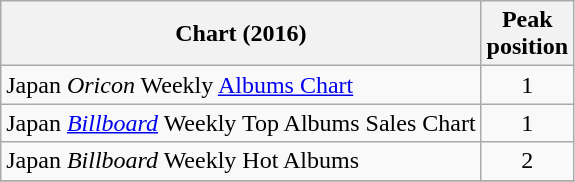<table class="wikitable sortable">
<tr>
<th>Chart (2016)</th>
<th>Peak<br>position</th>
</tr>
<tr>
<td>Japan <em>Oricon</em> Weekly <a href='#'>Albums Chart</a></td>
<td align="center">1</td>
</tr>
<tr>
<td>Japan <em><a href='#'>Billboard</a></em> Weekly Top Albums Sales Chart</td>
<td align="center">1</td>
</tr>
<tr>
<td>Japan <em>Billboard</em> Weekly Hot Albums</td>
<td align="center">2</td>
</tr>
<tr>
</tr>
</table>
